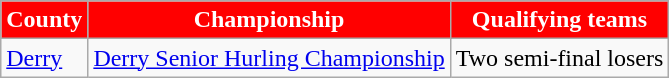<table class="wikitable">
<tr>
<th style="background:red;color:white">County</th>
<th style="background:red;color:white">Championship</th>
<th style="background:red;color:white">Qualifying teams</th>
</tr>
<tr>
<td><a href='#'>Derry</a></td>
<td><a href='#'>Derry Senior Hurling Championship</a></td>
<td>Two semi-final losers</td>
</tr>
</table>
